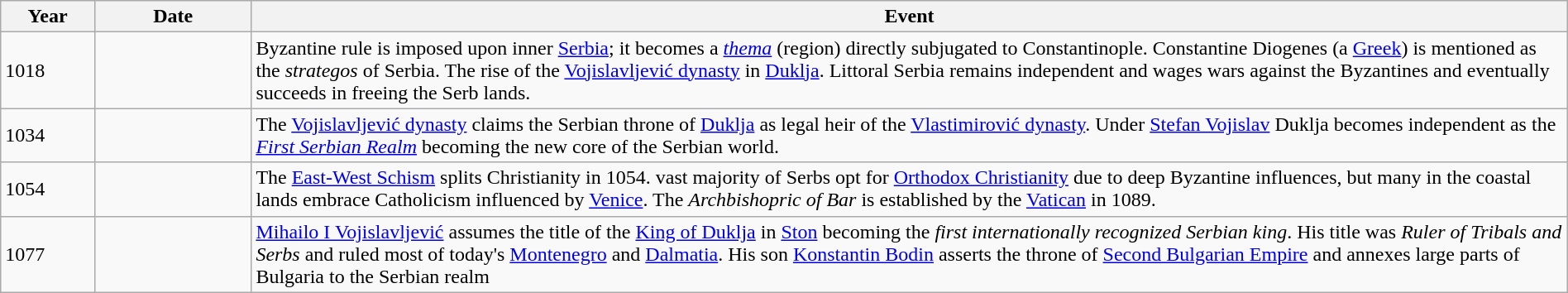<table class="wikitable" width="100%">
<tr>
<th style="width:6%">Year</th>
<th style="width:10%">Date</th>
<th>Event</th>
</tr>
<tr>
<td>1018</td>
<td></td>
<td>Byzantine rule is imposed upon inner <a href='#'>Serbia</a>; it becomes a <em><a href='#'>thema</a></em> (region) directly subjugated to Constantinople. Constantine Diogenes (a <a href='#'>Greek</a>) is mentioned as the <em>strategos</em> of Serbia. The rise of the <a href='#'>Vojislavljević dynasty</a> in <a href='#'>Duklja</a>. Littoral Serbia remains independent and wages wars against the Byzantines and eventually succeeds in freeing the Serb lands.</td>
</tr>
<tr>
<td>1034</td>
<td></td>
<td>The <a href='#'>Vojislavljević dynasty</a> claims the Serbian throne of <a href='#'>Duklja</a> as legal heir of the <a href='#'>Vlastimirović dynasty</a>. Under <a href='#'>Stefan Vojislav</a> Duklja becomes independent as the <em><a href='#'>First Serbian Realm</a></em> becoming the new core of the Serbian world.</td>
</tr>
<tr>
<td>1054</td>
<td></td>
<td>The <a href='#'>East-West Schism</a> splits Christianity in 1054. vast majority of Serbs opt for <a href='#'>Orthodox Christianity</a> due to deep Byzantine influences, but many in the coastal lands embrace Catholicism influenced by <a href='#'>Venice</a>. The <em>Archbishopric of Bar</em> is established by the <a href='#'>Vatican</a> in 1089.</td>
</tr>
<tr>
<td>1077</td>
<td></td>
<td><a href='#'>Mihailo I Vojislavljević</a> assumes the title of the <a href='#'>King of Duklja</a> in <a href='#'>Ston</a> becoming the <em>first internationally recognized Serbian king</em>. His title was <em>Ruler of Tribals and Serbs</em> and ruled most of today's <a href='#'>Montenegro</a> and <a href='#'>Dalmatia</a>. His son <a href='#'>Konstantin Bodin</a> asserts the throne of <a href='#'>Second Bulgarian Empire</a> and annexes large parts of Bulgaria to the Serbian realm</td>
</tr>
</table>
